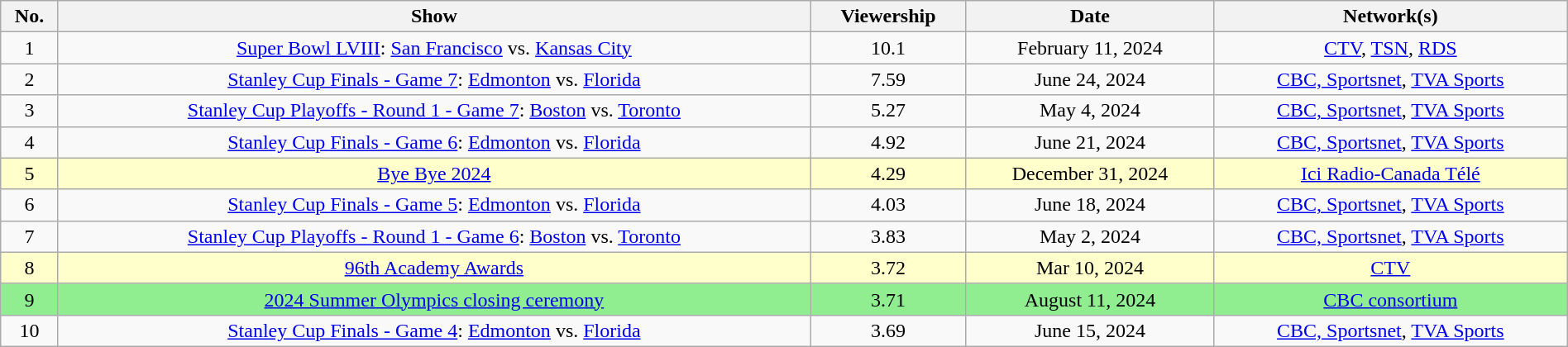<table class="wikitable sortable" style="width:100%; text-align:center;">
<tr>
<th><abbr>No.</abbr></th>
<th>Show</th>
<th>Viewership<br></th>
<th>Date</th>
<th>Network(s)</th>
</tr>
<tr>
<td>1</td>
<td><a href='#'>Super Bowl LVIII</a>: <a href='#'>San Francisco</a> vs. <a href='#'>Kansas City</a></td>
<td>10.1</td>
<td>February 11, 2024</td>
<td><a href='#'>CTV</a>, <a href='#'>TSN</a>, <a href='#'>RDS</a></td>
</tr>
<tr>
<td>2</td>
<td><a href='#'>Stanley Cup Finals - Game 7</a>: <a href='#'>Edmonton</a> vs. <a href='#'>Florida</a></td>
<td>7.59</td>
<td>June 24, 2024</td>
<td><a href='#'>CBC, Sportsnet</a>, <a href='#'>TVA Sports</a></td>
</tr>
<tr>
<td>3</td>
<td><a href='#'>Stanley Cup Playoffs - Round 1 - Game 7</a>: <a href='#'>Boston</a> vs. <a href='#'>Toronto</a></td>
<td>5.27</td>
<td>May 4, 2024</td>
<td><a href='#'>CBC, Sportsnet</a>, <a href='#'>TVA Sports</a></td>
</tr>
<tr>
<td>4</td>
<td><a href='#'>Stanley Cup Finals - Game 6</a>: <a href='#'>Edmonton</a> vs. <a href='#'>Florida</a></td>
<td>4.92</td>
<td>June 21, 2024</td>
<td><a href='#'>CBC, Sportsnet</a>, <a href='#'>TVA Sports</a></td>
</tr>
<tr style="background:#ffc;">
<td>5</td>
<td><a href='#'>Bye Bye 2024</a></td>
<td>4.29</td>
<td>December 31, 2024</td>
<td><a href='#'>Ici Radio-Canada Télé</a></td>
</tr>
<tr>
<td>6</td>
<td><a href='#'>Stanley Cup Finals - Game 5</a>: <a href='#'>Edmonton</a> vs. <a href='#'>Florida</a></td>
<td>4.03</td>
<td>June 18, 2024</td>
<td><a href='#'>CBC, Sportsnet</a>, <a href='#'>TVA Sports</a></td>
</tr>
<tr>
<td>7</td>
<td><a href='#'>Stanley Cup Playoffs - Round 1 - Game 6</a>: <a href='#'>Boston</a> vs. <a href='#'>Toronto</a></td>
<td>3.83</td>
<td>May 2, 2024</td>
<td><a href='#'>CBC, Sportsnet</a>, <a href='#'>TVA Sports</a></td>
</tr>
<tr style="background:#ffc;">
<td>8</td>
<td><a href='#'>96th Academy Awards</a></td>
<td>3.72</td>
<td>Mar 10, 2024</td>
<td><a href='#'>CTV</a></td>
</tr>
<tr style="background:lightgreen;">
<td>9</td>
<td><a href='#'>2024 Summer Olympics closing ceremony</a></td>
<td>3.71</td>
<td>August 11, 2024</td>
<td><a href='#'>CBC consortium</a></td>
</tr>
<tr>
<td>10</td>
<td><a href='#'>Stanley Cup Finals - Game 4</a>: <a href='#'>Edmonton</a> vs. <a href='#'>Florida</a></td>
<td>3.69</td>
<td>June 15, 2024</td>
<td><a href='#'>CBC, Sportsnet</a>, <a href='#'>TVA Sports</a></td>
</tr>
</table>
